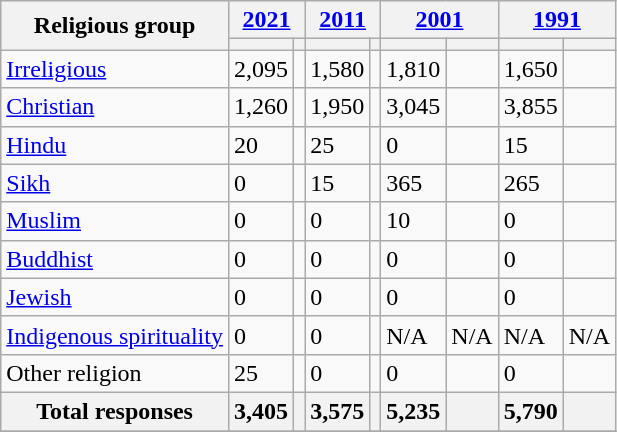<table class="wikitable collapsible sortable">
<tr>
<th rowspan="2">Religious group</th>
<th colspan="2"><a href='#'>2021</a></th>
<th colspan="2"><a href='#'>2011</a></th>
<th colspan="2"><a href='#'>2001</a></th>
<th colspan="2"><a href='#'>1991</a></th>
</tr>
<tr>
<th><a href='#'></a></th>
<th></th>
<th></th>
<th></th>
<th></th>
<th></th>
<th></th>
<th></th>
</tr>
<tr>
<td><a href='#'>Irreligious</a></td>
<td>2,095</td>
<td></td>
<td>1,580</td>
<td></td>
<td>1,810</td>
<td></td>
<td>1,650</td>
<td></td>
</tr>
<tr>
<td><a href='#'>Christian</a></td>
<td>1,260</td>
<td></td>
<td>1,950</td>
<td></td>
<td>3,045</td>
<td></td>
<td>3,855</td>
<td></td>
</tr>
<tr>
<td><a href='#'>Hindu</a></td>
<td>20</td>
<td></td>
<td>25</td>
<td></td>
<td>0</td>
<td></td>
<td>15</td>
<td></td>
</tr>
<tr>
<td><a href='#'>Sikh</a></td>
<td>0</td>
<td></td>
<td>15</td>
<td></td>
<td>365</td>
<td></td>
<td>265</td>
<td></td>
</tr>
<tr>
<td><a href='#'>Muslim</a></td>
<td>0</td>
<td></td>
<td>0</td>
<td></td>
<td>10</td>
<td></td>
<td>0</td>
<td></td>
</tr>
<tr>
<td><a href='#'>Buddhist</a></td>
<td>0</td>
<td></td>
<td>0</td>
<td></td>
<td>0</td>
<td></td>
<td>0</td>
<td></td>
</tr>
<tr>
<td><a href='#'>Jewish</a></td>
<td>0</td>
<td></td>
<td>0</td>
<td></td>
<td>0</td>
<td></td>
<td>0</td>
<td></td>
</tr>
<tr>
<td><a href='#'>Indigenous spirituality</a></td>
<td>0</td>
<td></td>
<td>0</td>
<td></td>
<td>N/A</td>
<td>N/A</td>
<td>N/A</td>
<td>N/A</td>
</tr>
<tr>
<td>Other religion</td>
<td>25</td>
<td></td>
<td>0</td>
<td></td>
<td>0</td>
<td></td>
<td>0</td>
<td></td>
</tr>
<tr class="sortbottom">
<th>Total responses</th>
<th>3,405</th>
<th></th>
<th>3,575</th>
<th></th>
<th>5,235</th>
<th></th>
<th>5,790</th>
<th></th>
</tr>
<tr>
</tr>
</table>
